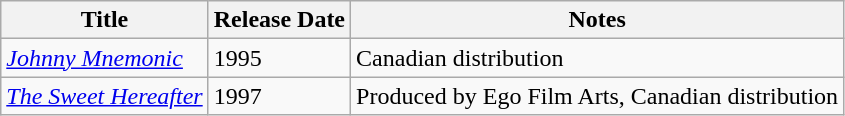<table class="wikitable sortable">
<tr>
<th>Title</th>
<th>Release Date</th>
<th>Notes</th>
</tr>
<tr>
<td><em><a href='#'>Johnny Mnemonic</a></em></td>
<td>1995</td>
<td>Canadian distribution</td>
</tr>
<tr>
<td><em><a href='#'>The Sweet Hereafter</a></em></td>
<td>1997</td>
<td>Produced by Ego Film Arts, Canadian distribution</td>
</tr>
</table>
